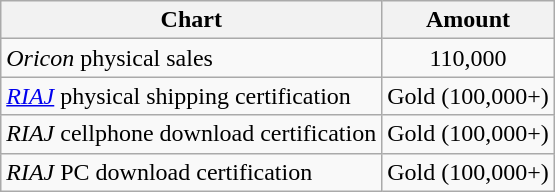<table class="wikitable">
<tr>
<th>Chart</th>
<th>Amount</th>
</tr>
<tr>
<td><em>Oricon</em> physical sales</td>
<td align="center">110,000</td>
</tr>
<tr>
<td><em><a href='#'>RIAJ</a></em> physical shipping certification</td>
<td align="center">Gold (100,000+)</td>
</tr>
<tr>
<td><em>RIAJ</em> cellphone download certification</td>
<td align="center">Gold (100,000+)</td>
</tr>
<tr>
<td><em>RIAJ</em> PC download certification</td>
<td align="center">Gold (100,000+)</td>
</tr>
</table>
